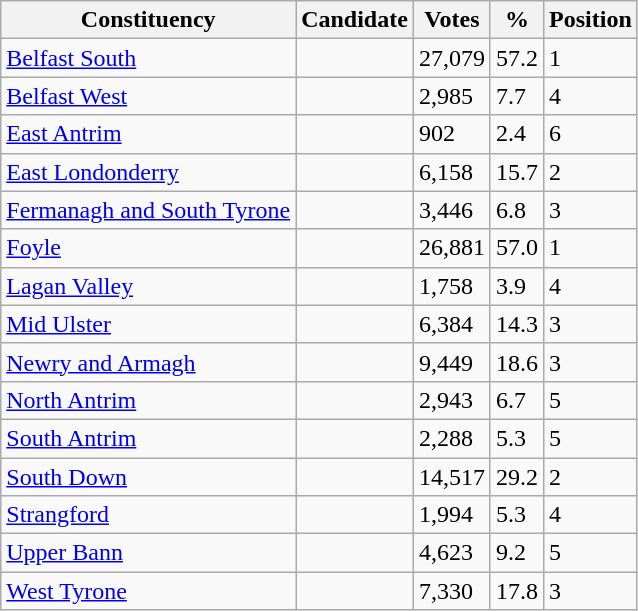<table class="wikitable sortable">
<tr>
<th>Constituency</th>
<th>Candidate</th>
<th>Votes</th>
<th>%</th>
<th>Position</th>
</tr>
<tr>
<td><a href='#'>Belfast South</a></td>
<td></td>
<td>27,079</td>
<td>57.2</td>
<td>1</td>
</tr>
<tr>
<td><a href='#'>Belfast West</a></td>
<td></td>
<td>2,985</td>
<td>7.7</td>
<td>4</td>
</tr>
<tr>
<td><a href='#'>East Antrim</a></td>
<td></td>
<td>902</td>
<td>2.4</td>
<td>6</td>
</tr>
<tr>
<td><a href='#'>East Londonderry</a></td>
<td></td>
<td>6,158</td>
<td>15.7</td>
<td>2</td>
</tr>
<tr>
<td><a href='#'>Fermanagh and South Tyrone</a></td>
<td></td>
<td>3,446</td>
<td>6.8</td>
<td>3</td>
</tr>
<tr>
<td><a href='#'>Foyle</a></td>
<td></td>
<td>26,881</td>
<td>57.0</td>
<td>1</td>
</tr>
<tr>
<td><a href='#'>Lagan Valley</a></td>
<td></td>
<td>1,758</td>
<td>3.9</td>
<td>4</td>
</tr>
<tr>
<td><a href='#'>Mid Ulster</a></td>
<td></td>
<td>6,384</td>
<td>14.3</td>
<td>3</td>
</tr>
<tr>
<td><a href='#'>Newry and Armagh</a></td>
<td></td>
<td>9,449</td>
<td>18.6</td>
<td>3</td>
</tr>
<tr>
<td><a href='#'>North Antrim</a></td>
<td></td>
<td>2,943</td>
<td>6.7</td>
<td>5</td>
</tr>
<tr>
<td><a href='#'>South Antrim</a></td>
<td></td>
<td>2,288</td>
<td>5.3</td>
<td>5</td>
</tr>
<tr>
<td><a href='#'>South Down</a></td>
<td></td>
<td>14,517</td>
<td>29.2</td>
<td>2</td>
</tr>
<tr>
<td><a href='#'>Strangford</a></td>
<td></td>
<td>1,994</td>
<td>5.3</td>
<td>4</td>
</tr>
<tr>
<td><a href='#'>Upper Bann</a></td>
<td></td>
<td>4,623</td>
<td>9.2</td>
<td>5</td>
</tr>
<tr>
<td><a href='#'>West Tyrone</a></td>
<td></td>
<td>7,330</td>
<td>17.8</td>
<td>3</td>
</tr>
</table>
